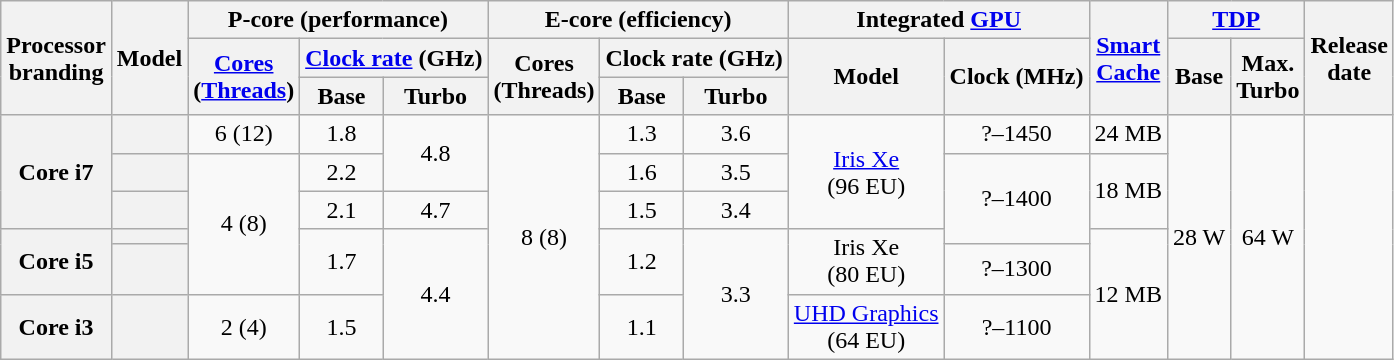<table class="wikitable sortable nowrap" style="text-align: center;">
<tr>
<th class="unsortable" rowspan="3">Processor<br>branding</th>
<th rowspan="3">Model</th>
<th colspan="3">P-core (performance)</th>
<th colspan="3">E-core (efficiency)</th>
<th colspan="2">Integrated <a href='#'>GPU</a></th>
<th class="unsortable" rowspan="3"><a href='#'>Smart<br>Cache</a></th>
<th colspan="2"><a href='#'>TDP</a></th>
<th rowspan="3">Release<br>date</th>
</tr>
<tr>
<th class="unsortable" rowspan="2"><a href='#'>Cores</a><br>(<a href='#'>Threads</a>)</th>
<th colspan="2"><a href='#'>Clock rate</a> (GHz)</th>
<th class="unsortable" rowspan="2">Cores<br>(Threads)</th>
<th colspan="2">Clock rate (GHz)</th>
<th class="unsortable" rowspan="2">Model</th>
<th class="unsortable" rowspan="2">Clock (MHz)</th>
<th rowspan="2">Base</th>
<th class="unsortable" rowspan="2">Max.<br>Turbo</th>
</tr>
<tr>
<th class="unsortable">Base</th>
<th class="unsortable">Turbo</th>
<th class="unsortable">Base</th>
<th class="unsortable">Turbo</th>
</tr>
<tr>
<th rowspan="3">Core i7</th>
<th style="text-align:left;" data-sort-value="sku6"></th>
<td>6 (12)</td>
<td>1.8</td>
<td rowspan="2">4.8</td>
<td rowspan="6">8 (8)</td>
<td>1.3</td>
<td>3.6</td>
<td rowspan="3"><a href='#'>Iris Xe</a><br>(96 EU)</td>
<td>?–1450</td>
<td>24 MB</td>
<td rowspan="6">28 W</td>
<td rowspan="6">64 W</td>
<td rowspan="6"></td>
</tr>
<tr>
<th style="text-align:left;" data-sort-value="sku5"></th>
<td rowspan="4">4 (8)</td>
<td>2.2</td>
<td>1.6</td>
<td>3.5</td>
<td rowspan="3">?–1400</td>
<td rowspan="2">18 MB</td>
</tr>
<tr>
<th style="text-align:left;" data-sort-value="sku4"></th>
<td>2.1</td>
<td>4.7</td>
<td>1.5</td>
<td>3.4</td>
</tr>
<tr>
<th rowspan="2">Core i5</th>
<th style="text-align:left;" data-sort-value="sku3"></th>
<td rowspan="2">1.7</td>
<td rowspan="3">4.4</td>
<td rowspan="2">1.2</td>
<td rowspan="3">3.3</td>
<td rowspan="2">Iris Xe<br>(80 EU)</td>
<td rowspan="3">12 MB</td>
</tr>
<tr>
<th style="text-align:left;" data-sort-value="sku2"></th>
<td>?–1300</td>
</tr>
<tr>
<th>Core i3</th>
<th style="text-align:left;" data-sort-value="sku1"></th>
<td>2 (4)</td>
<td>1.5</td>
<td>1.1</td>
<td><a href='#'>UHD Graphics</a><br>(64 EU)</td>
<td>?–1100</td>
</tr>
</table>
